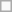<table class=wikitable>
<tr>
<td> </td>
</tr>
</table>
